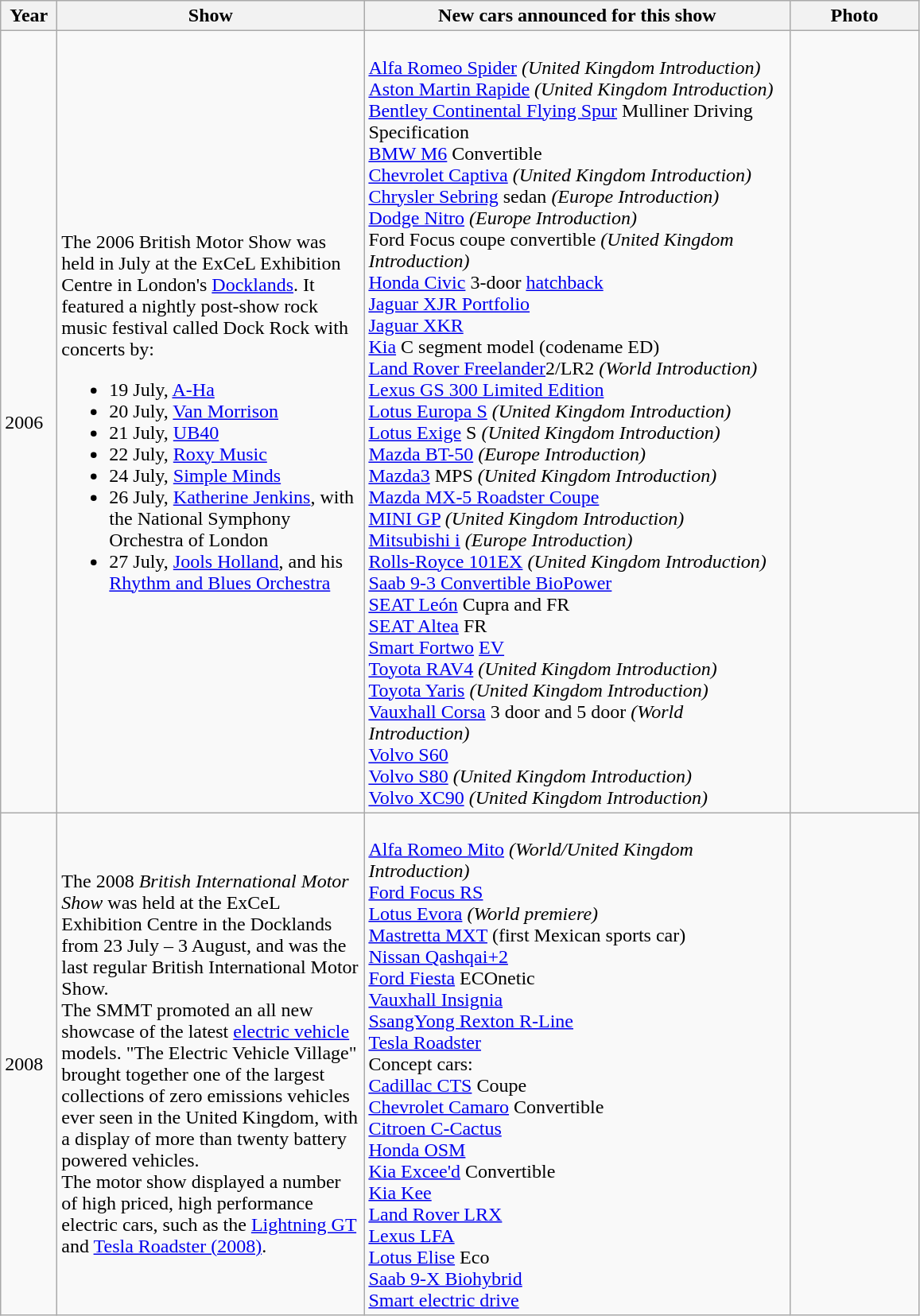<table class="wikitable">
<tr>
<th scope="col" style="width: 40px;">Year</th>
<th scope="col" style="width: 250px;">Show</th>
<th scope="col" style="width: 350px;">New cars announced for this show</th>
<th scope="col" style="width: 100px;">Photo</th>
</tr>
<tr>
<td>2006</td>
<td>The 2006 British Motor Show was held in July at the ExCeL Exhibition Centre in London's <a href='#'>Docklands</a>. It featured a nightly post-show rock music festival called Dock Rock with concerts by:<br><ul><li>19 July, <a href='#'>A-Ha</a></li><li>20 July, <a href='#'>Van Morrison</a></li><li>21 July, <a href='#'>UB40</a></li><li>22 July, <a href='#'>Roxy Music</a></li><li>24 July, <a href='#'>Simple Minds</a></li><li>26 July, <a href='#'>Katherine Jenkins</a>, with the National Symphony Orchestra of London</li><li>27 July, <a href='#'>Jools Holland</a>, and his <a href='#'>Rhythm and Blues Orchestra</a></li></ul></td>
<td><br><a href='#'>Alfa Romeo Spider</a> <em>(United Kingdom Introduction)</em>
<br><a href='#'>Aston Martin Rapide</a> <em>(United Kingdom Introduction)</em>
<br><a href='#'>Bentley Continental Flying Spur</a> Mulliner Driving Specification
<br><a href='#'>BMW M6</a> Convertible
<br><a href='#'>Chevrolet Captiva</a> <em>(United Kingdom Introduction)</em>
<br><a href='#'>Chrysler Sebring</a> sedan <em>(Europe Introduction)</em>
<br><a href='#'>Dodge Nitro</a> <em>(Europe Introduction)</em>
<br>Ford Focus coupe convertible <em>(United Kingdom Introduction)</em>
<br><a href='#'>Honda Civic</a> 3-door <a href='#'>hatchback</a>
<br><a href='#'>Jaguar XJR Portfolio</a>
<br><a href='#'>Jaguar XKR</a>
<br><a href='#'>Kia</a> C segment model (codename ED)
<br><a href='#'>Land Rover Freelander</a>2/LR2 <em>(World Introduction)</em>
<br><a href='#'>Lexus GS 300 Limited Edition</a>
<br><a href='#'>Lotus Europa S</a> <em>(United Kingdom Introduction)</em>
<br><a href='#'>Lotus Exige</a> S <em>(United Kingdom Introduction)</em>
<br><a href='#'>Mazda BT-50</a> <em>(Europe Introduction)</em>
<br><a href='#'>Mazda3</a> MPS <em>(United Kingdom Introduction)</em>
<br><a href='#'>Mazda MX-5 Roadster Coupe</a>
<br><a href='#'>MINI GP</a> <em>(United Kingdom Introduction)</em>
<br><a href='#'>Mitsubishi i</a> <em>(Europe Introduction)</em>
<br><a href='#'>Rolls-Royce 101EX</a> <em>(United Kingdom Introduction)</em>
<br><a href='#'>Saab 9-3 Convertible BioPower</a>
<br><a href='#'>SEAT León</a> Cupra and FR
<br><a href='#'>SEAT Altea</a> FR
<br><a href='#'>Smart Fortwo</a> <a href='#'>EV</a>
<br><a href='#'>Toyota RAV4</a> <em>(United Kingdom Introduction)</em>
<br><a href='#'>Toyota Yaris</a> <em>(United Kingdom Introduction)</em>
<br><a href='#'>Vauxhall Corsa</a> 3 door and 5 door <em>(World Introduction)</em>
<br><a href='#'>Volvo S60</a>
<br><a href='#'>Volvo S80</a> <em>(United Kingdom Introduction)</em>
<br><a href='#'>Volvo XC90</a> <em>(United Kingdom Introduction)</em></td>
<td></td>
</tr>
<tr>
<td>2008</td>
<td>The 2008 <em>British International Motor Show</em> was held at the ExCeL Exhibition Centre in the Docklands from 23 July – 3 August, and was the last regular British International Motor Show.<br>The SMMT promoted an all new showcase of the latest <a href='#'>electric vehicle</a> models. "The Electric Vehicle Village" brought together one of the largest collections of zero emissions vehicles ever seen in the United Kingdom, with a display of more than twenty battery powered vehicles.<br>The motor show displayed a number of high priced, high performance electric cars, such as the <a href='#'>Lightning GT</a> and <a href='#'>Tesla Roadster (2008)</a>.</td>
<td><br><a href='#'>Alfa Romeo Mito</a> <em>(World/United Kingdom Introduction)</em>
<br><a href='#'>Ford Focus RS</a>
<br><a href='#'>Lotus Evora</a> <em>(World premiere)</em>
<br><a href='#'>Mastretta MXT</a> (first Mexican sports car)
<br><a href='#'>Nissan Qashqai+2</a>
<br><a href='#'>Ford Fiesta</a> ECOnetic
<br><a href='#'>Vauxhall Insignia</a>
<br><a href='#'>SsangYong Rexton R-Line</a>
<br><a href='#'>Tesla Roadster</a><br>Concept cars:
<br><a href='#'>Cadillac CTS</a> Coupe
<br><a href='#'>Chevrolet Camaro</a> Convertible
<br><a href='#'>Citroen C-Cactus</a>
<br><a href='#'>Honda OSM</a>
<br><a href='#'>Kia Excee'd</a> Convertible
<br><a href='#'>Kia Kee</a>
<br><a href='#'>Land Rover LRX</a>
<br><a href='#'>Lexus LFA</a>
<br><a href='#'>Lotus Elise</a> Eco
<br><a href='#'>Saab 9-X Biohybrid</a> 
<br><a href='#'>Smart electric drive</a></td>
<td></td>
</tr>
</table>
